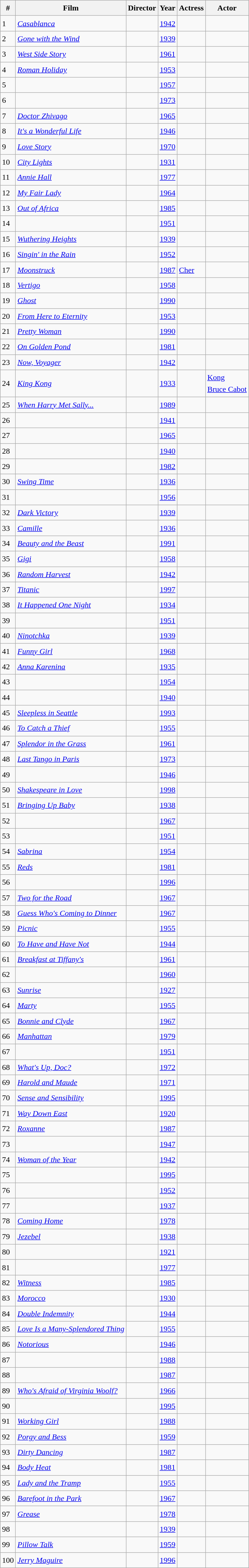<table class="wikitable sortable" style="font-size:1.00em; line-height:1.5em;">
<tr>
<th>#</th>
<th>Film</th>
<th>Director</th>
<th>Year</th>
<th>Actress</th>
<th>Actor</th>
</tr>
<tr>
<td>1</td>
<td><em><a href='#'>Casablanca</a></em></td>
<td></td>
<td><a href='#'>1942</a></td>
<td></td>
<td></td>
</tr>
<tr>
<td>2</td>
<td><em><a href='#'>Gone with the Wind</a></em></td>
<td></td>
<td><a href='#'>1939</a></td>
<td></td>
<td></td>
</tr>
<tr>
<td>3</td>
<td><em><a href='#'>West Side Story</a></em></td>
<td></td>
<td><a href='#'>1961</a></td>
<td></td>
<td></td>
</tr>
<tr>
<td>4</td>
<td><em><a href='#'>Roman Holiday</a></em></td>
<td></td>
<td><a href='#'>1953</a></td>
<td></td>
<td></td>
</tr>
<tr>
<td>5</td>
<td></td>
<td></td>
<td><a href='#'>1957</a></td>
<td></td>
<td></td>
</tr>
<tr>
<td>6</td>
<td></td>
<td></td>
<td><a href='#'>1973</a></td>
<td></td>
<td></td>
</tr>
<tr>
<td>7</td>
<td><em><a href='#'>Doctor Zhivago</a></em></td>
<td></td>
<td><a href='#'>1965</a></td>
<td></td>
<td></td>
</tr>
<tr>
<td>8</td>
<td><em><a href='#'>It's a Wonderful Life</a></em></td>
<td></td>
<td><a href='#'>1946</a></td>
<td></td>
<td></td>
</tr>
<tr>
<td>9</td>
<td><em><a href='#'>Love Story</a></em></td>
<td></td>
<td><a href='#'>1970</a></td>
<td></td>
<td></td>
</tr>
<tr>
<td>10</td>
<td><em><a href='#'>City Lights</a></em></td>
<td></td>
<td><a href='#'>1931</a></td>
<td></td>
<td></td>
</tr>
<tr>
<td>11</td>
<td><em><a href='#'>Annie Hall</a></em></td>
<td></td>
<td><a href='#'>1977</a></td>
<td></td>
<td></td>
</tr>
<tr>
<td>12</td>
<td><em><a href='#'>My Fair Lady</a></em></td>
<td></td>
<td><a href='#'>1964</a></td>
<td></td>
<td></td>
</tr>
<tr>
<td>13</td>
<td><em><a href='#'>Out of Africa</a></em></td>
<td></td>
<td><a href='#'>1985</a></td>
<td></td>
<td></td>
</tr>
<tr>
<td>14</td>
<td></td>
<td></td>
<td><a href='#'>1951</a></td>
<td></td>
<td></td>
</tr>
<tr>
<td>15</td>
<td><em><a href='#'>Wuthering Heights</a></em></td>
<td></td>
<td><a href='#'>1939</a></td>
<td></td>
<td></td>
</tr>
<tr>
<td>16</td>
<td><em><a href='#'>Singin' in the Rain</a></em></td>
<td></td>
<td><a href='#'>1952</a></td>
<td></td>
<td></td>
</tr>
<tr>
<td>17</td>
<td><em><a href='#'>Moonstruck</a></em></td>
<td></td>
<td><a href='#'>1987</a></td>
<td><a href='#'>Cher</a></td>
<td></td>
</tr>
<tr>
<td>18</td>
<td><em><a href='#'>Vertigo</a></em></td>
<td></td>
<td><a href='#'>1958</a></td>
<td></td>
<td></td>
</tr>
<tr>
<td>19</td>
<td><em><a href='#'>Ghost</a></em></td>
<td></td>
<td><a href='#'>1990</a></td>
<td></td>
<td></td>
</tr>
<tr>
<td>20</td>
<td><em><a href='#'>From Here to Eternity</a></em></td>
<td></td>
<td><a href='#'>1953</a></td>
<td></td>
<td></td>
</tr>
<tr>
<td>21</td>
<td><em><a href='#'>Pretty Woman</a></em></td>
<td></td>
<td><a href='#'>1990</a></td>
<td></td>
<td></td>
</tr>
<tr>
<td>22</td>
<td><em><a href='#'>On Golden Pond</a></em></td>
<td></td>
<td><a href='#'>1981</a></td>
<td></td>
<td></td>
</tr>
<tr>
<td>23</td>
<td><em><a href='#'>Now, Voyager</a></em></td>
<td></td>
<td><a href='#'>1942</a></td>
<td></td>
<td></td>
</tr>
<tr>
<td>24</td>
<td><em><a href='#'>King Kong</a></em></td>
<td></td>
<td><a href='#'>1933</a></td>
<td></td>
<td><a href='#'>Kong</a><br><a href='#'>Bruce Cabot</a></td>
</tr>
<tr>
<td>25</td>
<td><em><a href='#'>When Harry Met Sally...</a></em></td>
<td></td>
<td><a href='#'>1989</a></td>
<td></td>
<td></td>
</tr>
<tr>
<td>26</td>
<td></td>
<td></td>
<td><a href='#'>1941</a></td>
<td></td>
<td></td>
</tr>
<tr>
<td>27</td>
<td></td>
<td></td>
<td><a href='#'>1965</a></td>
<td></td>
<td></td>
</tr>
<tr>
<td>28</td>
<td></td>
<td></td>
<td><a href='#'>1940</a></td>
<td></td>
<td></td>
</tr>
<tr>
<td>29</td>
<td></td>
<td></td>
<td><a href='#'>1982</a></td>
<td></td>
<td></td>
</tr>
<tr>
<td>30</td>
<td><em><a href='#'>Swing Time</a></em></td>
<td></td>
<td><a href='#'>1936</a></td>
<td></td>
<td></td>
</tr>
<tr>
<td>31</td>
<td></td>
<td></td>
<td><a href='#'>1956</a></td>
<td></td>
<td></td>
</tr>
<tr>
<td>32</td>
<td><em><a href='#'>Dark Victory</a></em></td>
<td></td>
<td><a href='#'>1939</a></td>
<td></td>
<td></td>
</tr>
<tr>
<td>33</td>
<td><em><a href='#'>Camille</a></em></td>
<td></td>
<td><a href='#'>1936</a></td>
<td></td>
<td></td>
</tr>
<tr>
<td>34</td>
<td><em><a href='#'>Beauty and the Beast</a></em></td>
<td></td>
<td><a href='#'>1991</a></td>
<td></td>
<td></td>
</tr>
<tr>
<td>35</td>
<td><em><a href='#'>Gigi</a></em></td>
<td></td>
<td><a href='#'>1958</a></td>
<td></td>
<td></td>
</tr>
<tr>
<td>36</td>
<td><em><a href='#'>Random Harvest</a></em></td>
<td></td>
<td><a href='#'>1942</a></td>
<td></td>
<td></td>
</tr>
<tr>
<td>37</td>
<td><em><a href='#'>Titanic</a></em></td>
<td></td>
<td><a href='#'>1997</a></td>
<td></td>
<td></td>
</tr>
<tr>
<td>38</td>
<td><em><a href='#'>It Happened One Night</a></em></td>
<td></td>
<td><a href='#'>1934</a></td>
<td></td>
<td></td>
</tr>
<tr>
<td>39</td>
<td></td>
<td></td>
<td><a href='#'>1951</a></td>
<td></td>
<td></td>
</tr>
<tr>
<td>40</td>
<td><em><a href='#'>Ninotchka</a></em></td>
<td></td>
<td><a href='#'>1939</a></td>
<td></td>
<td></td>
</tr>
<tr>
<td>41</td>
<td><em><a href='#'>Funny Girl</a></em></td>
<td></td>
<td><a href='#'>1968</a></td>
<td></td>
<td></td>
</tr>
<tr>
<td>42</td>
<td><em><a href='#'>Anna Karenina</a></em></td>
<td></td>
<td><a href='#'>1935</a></td>
<td></td>
<td></td>
</tr>
<tr>
<td>43</td>
<td></td>
<td></td>
<td><a href='#'>1954</a></td>
<td></td>
<td></td>
</tr>
<tr>
<td>44</td>
<td></td>
<td></td>
<td><a href='#'>1940</a></td>
<td></td>
<td></td>
</tr>
<tr>
<td>45</td>
<td><em><a href='#'>Sleepless in Seattle</a></em></td>
<td></td>
<td><a href='#'>1993</a></td>
<td></td>
<td></td>
</tr>
<tr>
<td>46</td>
<td><em><a href='#'>To Catch a Thief</a></em></td>
<td></td>
<td><a href='#'>1955</a></td>
<td></td>
<td></td>
</tr>
<tr>
<td>47</td>
<td><em><a href='#'>Splendor in the Grass</a></em></td>
<td></td>
<td><a href='#'>1961</a></td>
<td></td>
<td></td>
</tr>
<tr>
<td>48</td>
<td><em><a href='#'>Last Tango in Paris</a></em></td>
<td></td>
<td><a href='#'>1973</a></td>
<td></td>
<td></td>
</tr>
<tr>
<td>49</td>
<td></td>
<td></td>
<td><a href='#'>1946</a></td>
<td></td>
<td></td>
</tr>
<tr>
<td>50</td>
<td><em><a href='#'>Shakespeare in Love</a></em></td>
<td></td>
<td><a href='#'>1998</a></td>
<td></td>
<td></td>
</tr>
<tr>
<td>51</td>
<td><em><a href='#'>Bringing Up Baby</a></em></td>
<td></td>
<td><a href='#'>1938</a></td>
<td></td>
<td></td>
</tr>
<tr>
<td>52</td>
<td></td>
<td></td>
<td><a href='#'>1967</a></td>
<td></td>
<td></td>
</tr>
<tr>
<td>53</td>
<td></td>
<td></td>
<td><a href='#'>1951</a></td>
<td></td>
<td></td>
</tr>
<tr>
<td>54</td>
<td><em><a href='#'>Sabrina</a></em></td>
<td></td>
<td><a href='#'>1954</a></td>
<td></td>
<td></td>
</tr>
<tr>
<td>55</td>
<td><em><a href='#'>Reds</a></em></td>
<td></td>
<td><a href='#'>1981</a></td>
<td></td>
<td></td>
</tr>
<tr>
<td>56</td>
<td></td>
<td></td>
<td><a href='#'>1996</a></td>
<td></td>
<td></td>
</tr>
<tr>
<td>57</td>
<td><em><a href='#'>Two for the Road</a></em></td>
<td></td>
<td><a href='#'>1967</a></td>
<td></td>
<td></td>
</tr>
<tr>
<td>58</td>
<td><em><a href='#'>Guess Who's Coming to Dinner</a></em></td>
<td></td>
<td><a href='#'>1967</a></td>
<td></td>
<td></td>
</tr>
<tr>
<td>59</td>
<td><em><a href='#'>Picnic</a></em></td>
<td></td>
<td><a href='#'>1955</a></td>
<td></td>
<td></td>
</tr>
<tr>
<td>60</td>
<td><em><a href='#'>To Have and Have Not</a></em></td>
<td></td>
<td><a href='#'>1944</a></td>
<td></td>
<td></td>
</tr>
<tr>
<td>61</td>
<td><em><a href='#'>Breakfast at Tiffany's</a></em></td>
<td></td>
<td><a href='#'>1961</a></td>
<td></td>
<td></td>
</tr>
<tr>
<td>62</td>
<td></td>
<td></td>
<td><a href='#'>1960</a></td>
<td></td>
<td></td>
</tr>
<tr>
<td>63</td>
<td><em><a href='#'>Sunrise</a></em></td>
<td></td>
<td><a href='#'>1927</a></td>
<td></td>
<td></td>
</tr>
<tr>
<td>64</td>
<td><em><a href='#'>Marty</a></em></td>
<td></td>
<td><a href='#'>1955</a></td>
<td></td>
<td></td>
</tr>
<tr>
<td>65</td>
<td><em><a href='#'>Bonnie and Clyde</a></em></td>
<td></td>
<td><a href='#'>1967</a></td>
<td></td>
<td></td>
</tr>
<tr>
<td>66</td>
<td><em><a href='#'>Manhattan</a></em></td>
<td></td>
<td><a href='#'>1979</a></td>
<td></td>
<td></td>
</tr>
<tr>
<td>67</td>
<td></td>
<td></td>
<td><a href='#'>1951</a></td>
<td></td>
<td></td>
</tr>
<tr>
<td>68</td>
<td><em><a href='#'>What's Up, Doc?</a></em></td>
<td></td>
<td><a href='#'>1972</a></td>
<td></td>
<td></td>
</tr>
<tr>
<td>69</td>
<td><em><a href='#'>Harold and Maude</a></em></td>
<td></td>
<td><a href='#'>1971</a></td>
<td></td>
<td></td>
</tr>
<tr>
<td>70</td>
<td><em><a href='#'>Sense and Sensibility</a></em></td>
<td></td>
<td><a href='#'>1995</a></td>
<td></td>
<td></td>
</tr>
<tr>
<td>71</td>
<td><em><a href='#'>Way Down East</a></em></td>
<td></td>
<td><a href='#'>1920</a></td>
<td></td>
<td></td>
</tr>
<tr>
<td>72</td>
<td><em><a href='#'>Roxanne</a></em></td>
<td></td>
<td><a href='#'>1987</a></td>
<td></td>
<td></td>
</tr>
<tr>
<td>73</td>
<td></td>
<td></td>
<td><a href='#'>1947</a></td>
<td></td>
<td></td>
</tr>
<tr>
<td>74</td>
<td><em><a href='#'>Woman of the Year</a></em></td>
<td></td>
<td><a href='#'>1942</a></td>
<td></td>
<td></td>
</tr>
<tr>
<td>75</td>
<td></td>
<td></td>
<td><a href='#'>1995</a></td>
<td></td>
<td></td>
</tr>
<tr>
<td>76</td>
<td></td>
<td></td>
<td><a href='#'>1952</a></td>
<td></td>
<td></td>
</tr>
<tr>
<td>77</td>
<td></td>
<td></td>
<td><a href='#'>1937</a></td>
<td></td>
<td></td>
</tr>
<tr>
<td>78</td>
<td><em><a href='#'>Coming Home</a></em></td>
<td></td>
<td><a href='#'>1978</a></td>
<td></td>
<td></td>
</tr>
<tr>
<td>79</td>
<td><em><a href='#'>Jezebel</a></em></td>
<td></td>
<td><a href='#'>1938</a></td>
<td></td>
<td></td>
</tr>
<tr>
<td>80</td>
<td></td>
<td></td>
<td><a href='#'>1921</a></td>
<td></td>
<td></td>
</tr>
<tr>
<td>81</td>
<td></td>
<td></td>
<td><a href='#'>1977</a></td>
<td></td>
<td></td>
</tr>
<tr>
<td>82</td>
<td><em><a href='#'>Witness</a></em></td>
<td></td>
<td><a href='#'>1985</a></td>
<td></td>
<td></td>
</tr>
<tr>
<td>83</td>
<td><em><a href='#'>Morocco</a></em></td>
<td></td>
<td><a href='#'>1930</a></td>
<td></td>
<td></td>
</tr>
<tr>
<td>84</td>
<td><em><a href='#'>Double Indemnity</a></em></td>
<td></td>
<td><a href='#'>1944</a></td>
<td></td>
<td></td>
</tr>
<tr>
<td>85</td>
<td><em><a href='#'>Love Is a Many-Splendored Thing</a></em></td>
<td></td>
<td><a href='#'>1955</a></td>
<td></td>
<td></td>
</tr>
<tr>
<td>86</td>
<td><em><a href='#'>Notorious</a></em></td>
<td></td>
<td><a href='#'>1946</a></td>
<td></td>
<td></td>
</tr>
<tr>
<td>87</td>
<td></td>
<td></td>
<td><a href='#'>1988</a></td>
<td></td>
<td></td>
</tr>
<tr>
<td>88</td>
<td></td>
<td></td>
<td><a href='#'>1987</a></td>
<td></td>
<td></td>
</tr>
<tr>
<td>89</td>
<td><em><a href='#'>Who's Afraid of Virginia Woolf?</a></em></td>
<td></td>
<td><a href='#'>1966</a></td>
<td></td>
<td></td>
</tr>
<tr>
<td>90</td>
<td></td>
<td></td>
<td><a href='#'>1995</a></td>
<td></td>
<td></td>
</tr>
<tr>
<td>91</td>
<td><em><a href='#'>Working Girl</a></em></td>
<td></td>
<td><a href='#'>1988</a></td>
<td></td>
<td></td>
</tr>
<tr>
<td>92</td>
<td><em><a href='#'>Porgy and Bess</a></em></td>
<td></td>
<td><a href='#'>1959</a></td>
<td></td>
<td></td>
</tr>
<tr>
<td>93</td>
<td><em><a href='#'>Dirty Dancing</a></em></td>
<td></td>
<td><a href='#'>1987</a></td>
<td></td>
<td></td>
</tr>
<tr>
<td>94</td>
<td><em><a href='#'>Body Heat</a></em></td>
<td></td>
<td><a href='#'>1981</a></td>
<td></td>
<td></td>
</tr>
<tr>
<td>95</td>
<td><em><a href='#'>Lady and the Tramp</a></em></td>
<td></td>
<td><a href='#'>1955</a></td>
<td></td>
<td></td>
</tr>
<tr>
<td>96</td>
<td><em><a href='#'>Barefoot in the Park</a></em></td>
<td></td>
<td><a href='#'>1967</a></td>
<td></td>
<td></td>
</tr>
<tr>
<td>97</td>
<td><em><a href='#'>Grease</a></em></td>
<td></td>
<td><a href='#'>1978</a></td>
<td></td>
<td></td>
</tr>
<tr>
<td>98</td>
<td></td>
<td></td>
<td><a href='#'>1939</a></td>
<td></td>
<td></td>
</tr>
<tr>
<td>99</td>
<td><em><a href='#'>Pillow Talk</a></em></td>
<td></td>
<td><a href='#'>1959</a></td>
<td></td>
<td></td>
</tr>
<tr>
<td>100</td>
<td><em><a href='#'>Jerry Maguire</a></em></td>
<td></td>
<td><a href='#'>1996</a></td>
<td></td>
<td></td>
</tr>
</table>
